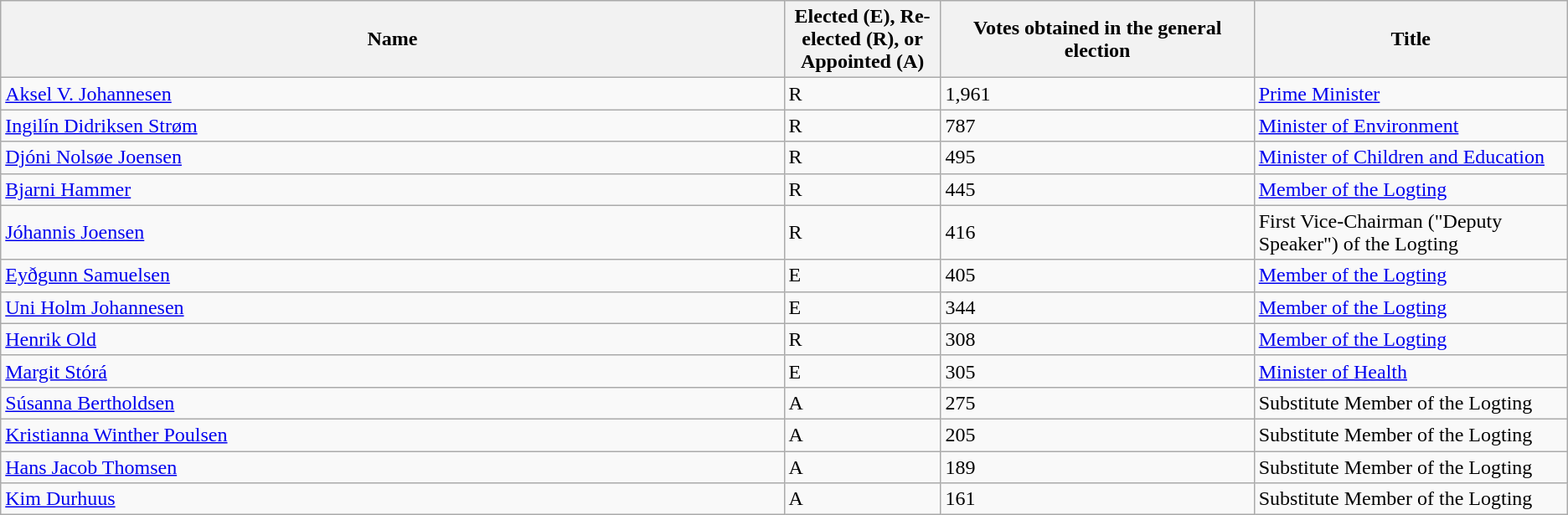<table class="wikitable sortable">
<tr>
<th>Name</th>
<th style="width:10%;">Elected (E), Re-elected (R), or Appointed (A)</th>
<th style="width:20%;">Votes obtained in the general election</th>
<th style="width:20%;">Title</th>
</tr>
<tr>
<td><a href='#'>Aksel V. Johannesen</a></td>
<td>R</td>
<td>1,961</td>
<td><a href='#'>Prime Minister</a></td>
</tr>
<tr>
<td><a href='#'>Ingilín Didriksen Strøm</a></td>
<td>R</td>
<td>787</td>
<td><a href='#'>Minister of Environment</a></td>
</tr>
<tr>
<td><a href='#'>Djóni Nolsøe Joensen</a></td>
<td>R</td>
<td>495</td>
<td><a href='#'>Minister of Children and Education</a></td>
</tr>
<tr>
<td><a href='#'>Bjarni Hammer</a></td>
<td>R</td>
<td>445</td>
<td><a href='#'>Member of the Logting</a></td>
</tr>
<tr>
<td><a href='#'>Jóhannis Joensen</a></td>
<td>R</td>
<td>416</td>
<td>First Vice-Chairman ("Deputy Speaker") of the Logting</td>
</tr>
<tr>
<td><a href='#'>Eyðgunn Samuelsen</a></td>
<td>E</td>
<td>405</td>
<td><a href='#'>Member of the Logting</a></td>
</tr>
<tr>
<td><a href='#'>Uni Holm Johannesen</a></td>
<td>E</td>
<td>344</td>
<td><a href='#'>Member of the Logting</a></td>
</tr>
<tr>
<td><a href='#'>Henrik Old</a></td>
<td>R</td>
<td>308</td>
<td><a href='#'>Member of the Logting</a></td>
</tr>
<tr>
<td><a href='#'>Margit Stórá</a></td>
<td>E</td>
<td>305</td>
<td><a href='#'>Minister of Health</a></td>
</tr>
<tr>
<td><a href='#'>Súsanna Bertholdsen</a></td>
<td>A</td>
<td>275</td>
<td>Substitute Member of the Logting</td>
</tr>
<tr>
<td><a href='#'>Kristianna Winther Poulsen</a></td>
<td>A</td>
<td>205</td>
<td>Substitute Member of the Logting</td>
</tr>
<tr>
<td><a href='#'>Hans Jacob Thomsen</a></td>
<td>A</td>
<td>189</td>
<td>Substitute Member of the Logting</td>
</tr>
<tr>
<td><a href='#'>Kim Durhuus</a></td>
<td>A</td>
<td>161</td>
<td>Substitute Member of the Logting</td>
</tr>
</table>
